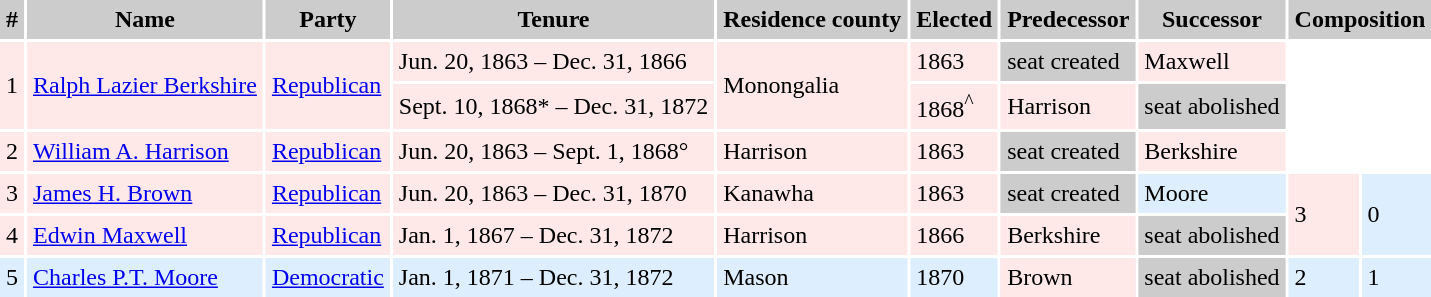<table cellpadding=4 cellspacing=2>
<tr bgcolor=#cccccc>
<th>#</th>
<th>Name</th>
<th>Party</th>
<th>Tenure</th>
<th>Residence county</th>
<th>Elected</th>
<th>Predecessor</th>
<th>Successor</th>
<th colspan=2>Composition</th>
</tr>
<tr rowspan=2 bgcolor=#FFE8E8>
<td rowspan=2>1</td>
<td rowspan=2><a href='#'>Ralph Lazier Berkshire</a></td>
<td rowspan=2><a href='#'>Republican</a></td>
<td>Jun. 20, 1863 – Dec. 31, 1866</td>
<td rowspan=2>Monongalia</td>
<td>1863</td>
<td bgcolor=#cccccc>seat created</td>
<td>Maxwell</td>
</tr>
<tr bgcolor=#FFE8E8>
<td>Sept. 10, 1868* – Dec. 31, 1872</td>
<td>1868<sup>^</sup></td>
<td>Harrison</td>
<td bgcolor=#cccccc>seat abolished</td>
</tr>
<tr bgcolor=#FFE8E8>
<td>2</td>
<td><a href='#'>William A. Harrison</a></td>
<td><a href='#'>Republican</a></td>
<td>Jun. 20, 1863 – Sept. 1, 1868°</td>
<td>Harrison</td>
<td>1863</td>
<td bgcolor=#cccccc>seat created</td>
<td>Berkshire</td>
</tr>
<tr bgcolor=#FFE8E8>
<td>3</td>
<td><a href='#'>James H. Brown</a></td>
<td><a href='#'>Republican</a></td>
<td>Jun. 20, 1863 – Dec. 31, 1870</td>
<td>Kanawha</td>
<td>1863</td>
<td bgcolor=#cccccc>seat created</td>
<td bgcolor=#DDEEFF>Moore</td>
<td rowspan=2>3</td>
<td rowspan=2 bgcolor=#DDEEFF>0</td>
</tr>
<tr bgcolor=#FFE8E8>
<td>4</td>
<td><a href='#'>Edwin Maxwell</a></td>
<td><a href='#'>Republican</a></td>
<td>Jan. 1, 1867 – Dec. 31, 1872</td>
<td>Harrison</td>
<td>1866</td>
<td>Berkshire</td>
<td bgcolor=#cccccc>seat abolished</td>
</tr>
<tr bgcolor=#DDEEFF>
<td>5</td>
<td><a href='#'>Charles P.T. Moore</a></td>
<td><a href='#'>Democratic</a></td>
<td>Jan. 1, 1871 – Dec. 31, 1872</td>
<td>Mason</td>
<td>1870</td>
<td bgcolor=#FFE8E8>Brown</td>
<td bgcolor=#cccccc>seat abolished</td>
<td>2</td>
<td bgcolor=#DDEEFF>1</td>
</tr>
</table>
